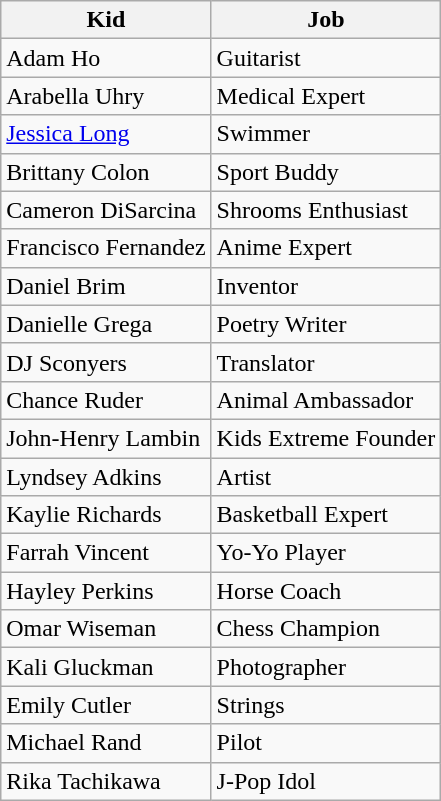<table class="wikitable">
<tr>
<th>Kid</th>
<th>Job</th>
</tr>
<tr>
<td>Adam Ho</td>
<td>Guitarist</td>
</tr>
<tr>
<td>Arabella Uhry</td>
<td>Medical Expert</td>
</tr>
<tr>
<td><a href='#'>Jessica Long</a></td>
<td>Swimmer</td>
</tr>
<tr>
<td>Brittany Colon</td>
<td>Sport Buddy</td>
</tr>
<tr>
<td>Cameron DiSarcina</td>
<td>Shrooms Enthusiast</td>
</tr>
<tr>
<td>Francisco Fernandez</td>
<td>Anime Expert</td>
</tr>
<tr>
<td>Daniel Brim</td>
<td>Inventor</td>
</tr>
<tr>
<td>Danielle Grega</td>
<td>Poetry Writer</td>
</tr>
<tr>
<td>DJ Sconyers</td>
<td>Translator</td>
</tr>
<tr>
<td>Chance Ruder</td>
<td>Animal Ambassador</td>
</tr>
<tr>
<td>John-Henry Lambin</td>
<td>Kids Extreme Founder</td>
</tr>
<tr>
<td>Lyndsey Adkins</td>
<td>Artist</td>
</tr>
<tr>
<td>Kaylie Richards</td>
<td>Basketball Expert</td>
</tr>
<tr>
<td>Farrah Vincent</td>
<td>Yo-Yo Player</td>
</tr>
<tr>
<td>Hayley Perkins</td>
<td>Horse Coach</td>
</tr>
<tr>
<td>Omar Wiseman</td>
<td>Chess Champion</td>
</tr>
<tr>
<td>Kali Gluckman</td>
<td>Photographer</td>
</tr>
<tr>
<td>Emily Cutler</td>
<td>Strings</td>
</tr>
<tr>
<td>Michael Rand</td>
<td>Pilot</td>
</tr>
<tr>
<td>Rika Tachikawa</td>
<td>J-Pop Idol</td>
</tr>
</table>
